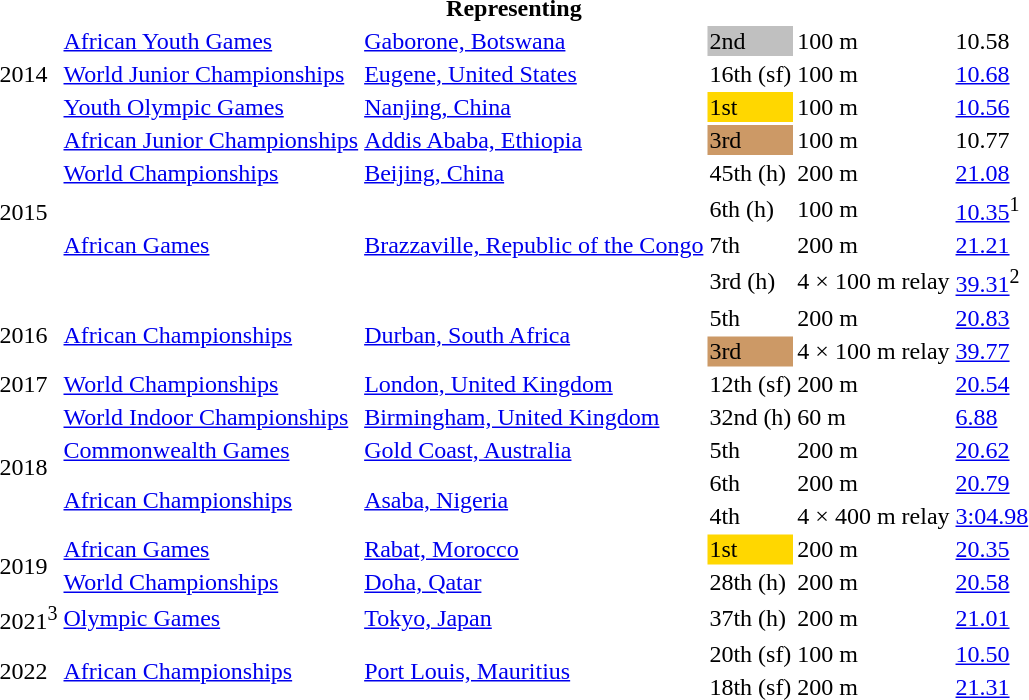<table>
<tr>
<th colspan="6">Representing </th>
</tr>
<tr>
<td rowspan=3>2014</td>
<td><a href='#'>African Youth Games</a></td>
<td><a href='#'>Gaborone, Botswana</a></td>
<td bgcolor=silver>2nd</td>
<td>100 m</td>
<td>10.58</td>
</tr>
<tr>
<td><a href='#'>World Junior Championships</a></td>
<td><a href='#'>Eugene, United States</a></td>
<td>16th (sf)</td>
<td>100 m</td>
<td><a href='#'>10.68</a></td>
</tr>
<tr>
<td><a href='#'>Youth Olympic Games</a></td>
<td><a href='#'>Nanjing, China</a></td>
<td bgcolor=gold>1st</td>
<td>100 m</td>
<td><a href='#'>10.56</a></td>
</tr>
<tr>
<td rowspan=5>2015</td>
<td><a href='#'>African Junior Championships</a></td>
<td><a href='#'>Addis Ababa, Ethiopia</a></td>
<td bgcolor=cc9966>3rd</td>
<td>100 m</td>
<td>10.77</td>
</tr>
<tr>
<td><a href='#'>World Championships</a></td>
<td><a href='#'>Beijing, China</a></td>
<td>45th (h)</td>
<td>200 m</td>
<td><a href='#'>21.08</a></td>
</tr>
<tr>
<td rowspan=3><a href='#'>African Games</a></td>
<td rowspan=3><a href='#'>Brazzaville, Republic of the Congo</a></td>
<td>6th (h)</td>
<td>100 m</td>
<td><a href='#'>10.35</a><sup>1</sup></td>
</tr>
<tr>
<td>7th</td>
<td>200 m</td>
<td><a href='#'>21.21</a></td>
</tr>
<tr>
<td>3rd (h)</td>
<td>4 × 100 m relay</td>
<td><a href='#'>39.31</a><sup>2</sup></td>
</tr>
<tr>
<td rowspan=2>2016</td>
<td rowspan=2><a href='#'>African Championships</a></td>
<td rowspan=2><a href='#'>Durban, South Africa</a></td>
<td>5th</td>
<td>200 m</td>
<td><a href='#'>20.83</a></td>
</tr>
<tr>
<td bgcolor=cc9966>3rd</td>
<td>4 × 100 m relay</td>
<td><a href='#'>39.77</a></td>
</tr>
<tr>
<td>2017</td>
<td><a href='#'>World Championships</a></td>
<td><a href='#'>London, United Kingdom</a></td>
<td>12th (sf)</td>
<td>200 m</td>
<td><a href='#'>20.54</a></td>
</tr>
<tr>
<td rowspan=4>2018</td>
<td><a href='#'>World Indoor Championships</a></td>
<td><a href='#'>Birmingham, United Kingdom</a></td>
<td>32nd (h)</td>
<td>60 m</td>
<td><a href='#'>6.88</a></td>
</tr>
<tr>
<td><a href='#'>Commonwealth Games</a></td>
<td><a href='#'>Gold Coast, Australia</a></td>
<td>5th</td>
<td>200 m</td>
<td><a href='#'>20.62</a></td>
</tr>
<tr>
<td rowspan=2><a href='#'>African Championships</a></td>
<td rowspan=2><a href='#'>Asaba, Nigeria</a></td>
<td>6th</td>
<td>200 m</td>
<td><a href='#'>20.79</a></td>
</tr>
<tr>
<td>4th</td>
<td>4 × 400 m relay</td>
<td><a href='#'>3:04.98</a></td>
</tr>
<tr>
<td rowspan=2>2019</td>
<td><a href='#'>African Games</a></td>
<td><a href='#'>Rabat, Morocco</a></td>
<td bgcolor=gold>1st</td>
<td>200 m</td>
<td><a href='#'>20.35</a></td>
</tr>
<tr>
<td><a href='#'>World Championships</a></td>
<td><a href='#'>Doha, Qatar</a></td>
<td>28th (h)</td>
<td>200 m</td>
<td><a href='#'>20.58</a></td>
</tr>
<tr>
<td>2021<sup>3</sup></td>
<td><a href='#'>Olympic Games</a></td>
<td><a href='#'>Tokyo, Japan</a></td>
<td>37th (h)</td>
<td>200 m</td>
<td><a href='#'>21.01</a></td>
</tr>
<tr>
<td rowspan=2>2022</td>
<td rowspan=2><a href='#'>African Championships</a></td>
<td rowspan=2><a href='#'>Port Louis, Mauritius</a></td>
<td>20th (sf)</td>
<td>100 m</td>
<td><a href='#'>10.50</a></td>
</tr>
<tr>
<td>18th (sf)</td>
<td>200 m</td>
<td><a href='#'>21.31</a></td>
</tr>
</table>
